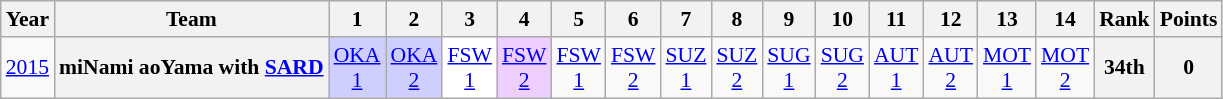<table class="wikitable" style="text-align:center; font-size:90%">
<tr>
<th>Year</th>
<th>Team</th>
<th>1</th>
<th>2</th>
<th>3</th>
<th>4</th>
<th>5</th>
<th>6</th>
<th>7</th>
<th>8</th>
<th>9</th>
<th>10</th>
<th>11</th>
<th>12</th>
<th>13</th>
<th>14</th>
<th>Rank</th>
<th>Points</th>
</tr>
<tr>
<td><a href='#'>2015</a></td>
<th>miNami aoYama with <a href='#'>SARD</a></th>
<td style="background:#cfcfff;"><a href='#'>OKA<br>1</a><br></td>
<td style="background:#cfcfff;"><a href='#'>OKA<br>2</a><br></td>
<td style="background:#FFFFFF"><a href='#'>FSW<br>1</a><br></td>
<td style="background:#EFCFFF;"><a href='#'>FSW<br> 2</a><br></td>
<td><a href='#'>FSW<br>1</a></td>
<td><a href='#'>FSW<br>2</a></td>
<td><a href='#'>SUZ<br>1</a></td>
<td><a href='#'>SUZ<br>2</a></td>
<td><a href='#'>SUG<br>1</a></td>
<td><a href='#'>SUG<br>2</a></td>
<td><a href='#'>AUT<br>1</a></td>
<td><a href='#'>AUT<br>2</a></td>
<td><a href='#'>MOT<br>1</a></td>
<td><a href='#'>MOT<br>2</a></td>
<th>34th</th>
<th>0</th>
</tr>
</table>
